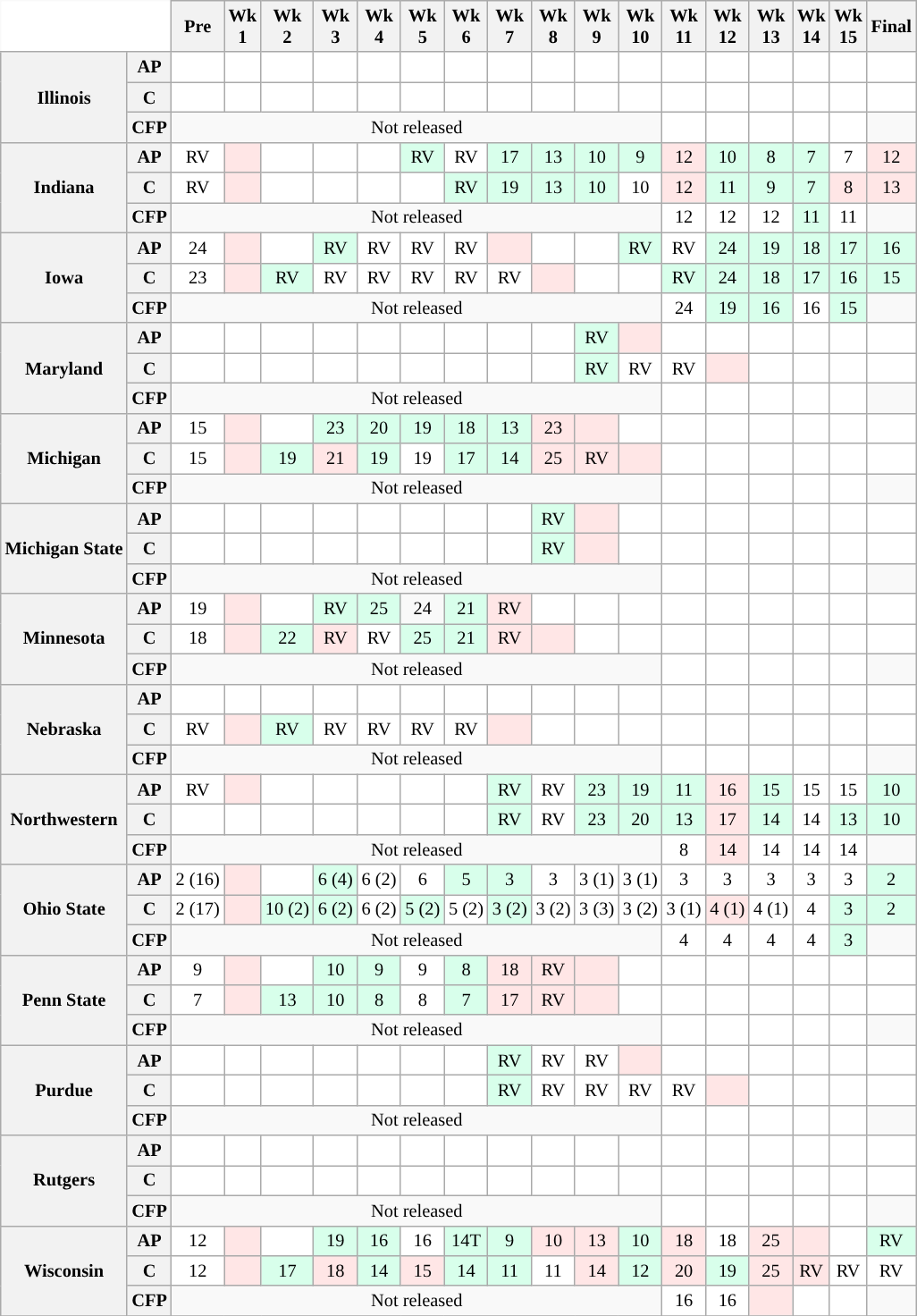<table class="wikitable" style="white-space:nowrap;font-size:85%;">
<tr>
<th colspan=2 style="background:white; border-top-style:hidden; border-left-style:hidden;"> </th>
<th>Pre</th>
<th>Wk<br>1</th>
<th>Wk<br>2</th>
<th>Wk<br>3</th>
<th>Wk<br>4</th>
<th>Wk<br>5</th>
<th>Wk<br>6</th>
<th>Wk<br>7</th>
<th>Wk<br>8</th>
<th>Wk<br>9</th>
<th>Wk<br>10</th>
<th>Wk<br>11</th>
<th>Wk<br>12</th>
<th>Wk<br>13</th>
<th>Wk<br>14</th>
<th>Wk<br>15</th>
<th>Final</th>
</tr>
<tr style="text-align:center;">
<th rowspan="3">Illinois</th>
<th>AP</th>
<td style="background:#FFF;"></td>
<td style="background:#FFF;"></td>
<td style="background:#FFF;"></td>
<td style="background:#FFF;"></td>
<td style="background:#FFF;"></td>
<td style="background:#FFF;"></td>
<td style="background:#FFF;"></td>
<td style="background:#FFF;"></td>
<td style="background:#FFF;"></td>
<td style="background:#FFF;"></td>
<td style="background:#FFF;"></td>
<td style="background:#FFF;"></td>
<td style="background:#FFF;"></td>
<td style="background:#FFF;"></td>
<td style="background:#FFF;"></td>
<td style="background:#FFF;"></td>
<td style="background:#FFF;"></td>
</tr>
<tr style="text-align:center;">
<th>C</th>
<td style="background:#FFF;"></td>
<td style="background:#FFF;"></td>
<td style="background:#FFF;"></td>
<td style="background:#FFF;"></td>
<td style="background:#FFF;"></td>
<td style="background:#FFF;"></td>
<td style="background:#FFF;"></td>
<td style="background:#FFF;"></td>
<td style="background:#FFF;"></td>
<td style="background:#FFF;"></td>
<td style="background:#FFF;"></td>
<td style="background:#FFF;"></td>
<td style="background:#FFF;"></td>
<td style="background:#FFF;"></td>
<td style="background:#FFF;"></td>
<td style="background:#FFF;"></td>
<td style="background:#FFF;"></td>
</tr>
<tr style="text-align:center;">
<th>CFP</th>
<td colspan="11" style="text-align:center;">Not released</td>
<td style="background:#FFF;"></td>
<td style="background:#FFF;"></td>
<td style="background:#FFF;"></td>
<td style="background:#FFF;"></td>
<td style="background:#FFF;"></td>
<td style="text-align:center;"></td>
</tr>
<tr style="text-align:center;">
<th rowspan="3">Indiana</th>
<th>AP</th>
<td style="background:#FFF;">RV</td>
<td style="background:#ffe6e6;"></td>
<td style="background:#FFF;"></td>
<td style="background:#FFF;"></td>
<td style="background:#FFF;"></td>
<td style="background:#d8ffeb;">RV</td>
<td style="background:#FFF;">RV</td>
<td style="background:#d8ffeb;">17</td>
<td style="background:#d8ffeb;">13</td>
<td style="background:#d8ffeb;">10</td>
<td style="background:#d8ffeb;">9</td>
<td style="background:#ffe6e6;">12</td>
<td style="background:#d8ffeb;">10</td>
<td style="background:#d8ffeb;">8</td>
<td style="background:#d8ffeb;">7</td>
<td style="background:#FFF;">7</td>
<td style="background:#ffe6e6;">12</td>
</tr>
<tr style="text-align:center;">
<th>C</th>
<td style="background:#FFF;">RV</td>
<td style="background:#ffe6e6;"></td>
<td style="background:#FFF;"></td>
<td style="background:#FFF;"></td>
<td style="background:#FFF;"></td>
<td style="background:#FFF;"></td>
<td style="background:#d8ffeb;">RV</td>
<td style="background:#d8ffeb;">19</td>
<td style="background:#d8ffeb;">13</td>
<td style="background:#d8ffeb;">10</td>
<td style="background:#FFF;">10</td>
<td style="background:#ffe6e6;">12</td>
<td style="background:#d8ffeb;">11</td>
<td style="background:#d8ffeb;">9</td>
<td style="background:#d8ffeb;">7</td>
<td style="background:#ffe6e6;">8</td>
<td style="background:#ffe6e6;">13</td>
</tr>
<tr style="text-align:center;">
<th>CFP</th>
<td colspan="11" style="text-align:center;">Not released</td>
<td style="background:#FFF;">12</td>
<td style="background:#FFF;">12</td>
<td style="background:#FFF;">12</td>
<td style="background:#d8ffeb;">11</td>
<td style="background:#FFF;">11</td>
<td style="text-align:center;"></td>
</tr>
<tr style="text-align:center;">
<th rowspan="3">Iowa</th>
<th>AP</th>
<td style="background:#FFF;">24</td>
<td style="background:#ffe6e6;"></td>
<td style="background:#FFF;"></td>
<td style="background:#d8ffeb;">RV</td>
<td style="background:#FFF;">RV</td>
<td style="background:#FFF;">RV</td>
<td style="background:#FFF;">RV</td>
<td style="background:#ffe6e6;"></td>
<td style="background:#FFF;"></td>
<td style="background:#FFF;"></td>
<td style="background:#d8ffeb;">RV</td>
<td style="background:#FFF;">RV</td>
<td style="background:#d8ffeb;">24</td>
<td style="background:#d8ffeb;">19</td>
<td style="background:#d8ffeb;">18</td>
<td style="background:#d8ffeb;">17</td>
<td style="background:#d8ffeb;">16</td>
</tr>
<tr style="text-align:center;">
<th>C</th>
<td style="background:#FFF;">23</td>
<td style="background:#ffe6e6;"></td>
<td style="background:#d8ffeb;">RV</td>
<td style="background:#FFF;">RV</td>
<td style="background:#FFF;">RV</td>
<td style="background:#FFF;">RV</td>
<td style="background:#FFF;">RV</td>
<td style="background:#FFF;">RV</td>
<td style="background:#ffe6e6;"></td>
<td style="background:#FFF;"></td>
<td style="background:#FFF;"></td>
<td style="background:#d8ffeb;">RV</td>
<td style="background:#d8ffeb;">24</td>
<td style="background:#d8ffeb;">18</td>
<td style="background:#d8ffeb;">17</td>
<td style="background:#d8ffeb;">16</td>
<td style="background:#d8ffeb;">15</td>
</tr>
<tr style="text-align:center;">
<th>CFP</th>
<td colspan="11" style="text-align:center;">Not released</td>
<td style="background:#FFF;">24</td>
<td style="background:#d8ffeb;">19</td>
<td style="background:#d8ffeb;">16</td>
<td style="background:#FFF;">16</td>
<td style="background:#d8ffeb;">15</td>
<td style="text-align:center;"></td>
</tr>
<tr style="text-align:center;">
<th rowspan="3">Maryland</th>
<th>AP</th>
<td style="background:#FFF;"></td>
<td style="background:#FFF;"></td>
<td style="background:#FFF;"></td>
<td style="background:#FFF;"></td>
<td style="background:#FFF;"></td>
<td style="background:#FFF;"></td>
<td style="background:#FFF;"></td>
<td style="background:#FFF;"></td>
<td style="background:#FFF;"></td>
<td style="background:#d8ffeb;">RV</td>
<td style="background:#ffe6e6;"></td>
<td style="background:#FFF;"></td>
<td style="background:#FFF;"></td>
<td style="background:#FFF;"></td>
<td style="background:#FFF;"></td>
<td style="background:#FFF;"></td>
<td style="background:#FFF;"></td>
</tr>
<tr style="text-align:center;">
<th>C</th>
<td style="background:#FFF;"></td>
<td style="background:#FFF;"></td>
<td style="background:#FFF;"></td>
<td style="background:#FFF;"></td>
<td style="background:#FFF;"></td>
<td style="background:#FFF;"></td>
<td style="background:#FFF;"></td>
<td style="background:#FFF;"></td>
<td style="background:#FFF;"></td>
<td style="background:#d8ffeb;">RV</td>
<td style="background:#FFF;">RV</td>
<td style="background:#FFF;">RV</td>
<td style="background:#ffe6e6;"></td>
<td style="background:#FFF;"></td>
<td style="background:#FFF;"></td>
<td style="background:#FFF;"></td>
<td style="background:#FFF;"></td>
</tr>
<tr style="text-align:center;">
<th>CFP</th>
<td colspan="11" style="text-align:center;">Not released</td>
<td style="background:#FFF;"></td>
<td style="background:#FFF;"></td>
<td style="background:#FFF;"></td>
<td style="background:#FFF;"></td>
<td style="background:#FFF;"></td>
<td style="text-align:center;"></td>
</tr>
<tr style="text-align:center;">
<th rowspan="3">Michigan</th>
<th>AP</th>
<td style="background:#FFF;">15</td>
<td style="background:#ffe6e6;"></td>
<td style="background:#FFF;"></td>
<td style="background:#d8ffeb;">23</td>
<td style="background:#d8ffeb;">20</td>
<td style="background:#d8ffeb;">19</td>
<td style="background:#d8ffeb;">18</td>
<td style="background:#d8ffeb;">13</td>
<td style="background:#ffe6e6;">23</td>
<td style="background:#ffe6e6;"></td>
<td style="background:#FFF;"></td>
<td style="background:#FFF;"></td>
<td style="background:#FFF;"></td>
<td style="background:#FFF;"></td>
<td style="background:#FFF;"></td>
<td style="background:#FFF;"></td>
<td style="background:#FFF;"></td>
</tr>
<tr style="text-align:center;">
<th>C</th>
<td style="background:#FFF;">15</td>
<td style="background:#ffe6e6;"></td>
<td style="background:#d8ffeb;">19</td>
<td style="background:#ffe6e6;">21</td>
<td style="background:#d8ffeb;">19</td>
<td style="background:#FFF;">19</td>
<td style="background:#d8ffeb;">17</td>
<td style="background:#d8ffeb;">14</td>
<td style="background:#ffe6e6;">25</td>
<td style="background:#ffe6e6;">RV</td>
<td style="background:#ffe6e6;"></td>
<td style="background:#FFF;"></td>
<td style="background:#FFF;"></td>
<td style="background:#FFF;"></td>
<td style="background:#FFF;"></td>
<td style="background:#FFF;"></td>
<td style="background:#FFF;"></td>
</tr>
<tr style="text-align:center;">
<th>CFP</th>
<td colspan="11" style="text-align:center;">Not released</td>
<td style="background:#FFF;"></td>
<td style="background:#FFF;"></td>
<td style="background:#FFF;"></td>
<td style="background:#FFF;"></td>
<td style="background:#FFF;"></td>
<td style="text-align:center;"></td>
</tr>
<tr style="text-align:center;">
<th rowspan="3">Michigan State</th>
<th>AP</th>
<td style="background:#FFF;"></td>
<td style="background:#FFF;"></td>
<td style="background:#FFF;"></td>
<td style="background:#FFF;"></td>
<td style="background:#FFF;"></td>
<td style="background:#FFF;"></td>
<td style="background:#FFF;"></td>
<td style="background:#FFF;"></td>
<td style="background:#d8ffeb;">RV</td>
<td style="background:#ffe6e6;"></td>
<td style="background:#FFF;"></td>
<td style="background:#FFF;"></td>
<td style="background:#FFF;"></td>
<td style="background:#FFF;"></td>
<td style="background:#FFF;"></td>
<td style="background:#FFF;"></td>
<td style="background:#FFF;"></td>
</tr>
<tr style="text-align:center;">
<th>C</th>
<td style="background:#FFF;"></td>
<td style="background:#FFF;"></td>
<td style="background:#FFF;"></td>
<td style="background:#FFF;"></td>
<td style="background:#FFF;"></td>
<td style="background:#FFF;"></td>
<td style="background:#FFF;"></td>
<td style="background:#FFF;"></td>
<td style="background:#d8ffeb;">RV</td>
<td style="background:#ffe6e6;"></td>
<td style="background:#FFF;"></td>
<td style="background:#FFF;"></td>
<td style="background:#FFF;"></td>
<td style="background:#FFF;"></td>
<td style="background:#FFF;"></td>
<td style="background:#FFF;"></td>
<td style="background:#FFF;"></td>
</tr>
<tr style="text-align:center;">
<th>CFP</th>
<td colspan="11" style="text-align:center;">Not released</td>
<td style="background:#FFF;"></td>
<td style="background:#FFF;"></td>
<td style="background:#FFF;"></td>
<td style="background:#FFF;"></td>
<td style="background:#FFF;"></td>
<td style="text-align:center;"></td>
</tr>
<tr style="text-align:center;">
<th rowspan="3">Minnesota</th>
<th>AP</th>
<td style="background:#FFF;">19</td>
<td style="background:#ffe6e6;"></td>
<td style="background:#FFF;"></td>
<td style="background:#d8ffeb;">RV</td>
<td style="background:#d8ffeb;">25</td>
<td style="background:#s8ffeb;">24</td>
<td style="background:#d8ffeb;">21</td>
<td style="background:#ffe6e6;">RV</td>
<td style="background:#FFF;"></td>
<td style="background:#FFF;"></td>
<td style="background:#FFF;"></td>
<td style="background:#FFF;"></td>
<td style="background:#FFF;"></td>
<td style="background:#FFF;"></td>
<td style="background:#FFF;"></td>
<td style="background:#FFF;"></td>
<td style="background:#FFF;"></td>
</tr>
<tr style="text-align:center;">
<th>C</th>
<td style="background:#FFF;">18</td>
<td style="background:#ffe6e6;"></td>
<td style="background:#d8ffeb;">22</td>
<td style="background:#ffe6e6;">RV</td>
<td style="background:#FFF;">RV</td>
<td style="background:#d8ffeb;">25</td>
<td style="background:#d8ffeb;">21</td>
<td style="background:#ffe6e6;">RV</td>
<td style="background:#ffe6e6;"></td>
<td style="background:#FFF;"></td>
<td style="background:#FFF;"></td>
<td style="background:#FFF;"></td>
<td style="background:#FFF;"></td>
<td style="background:#FFF;"></td>
<td style="background:#FFF;"></td>
<td style="background:#FFF;"></td>
<td style="background:#FFF;"></td>
</tr>
<tr style="text-align:center;">
<th>CFP</th>
<td colspan="11" style="text-align:center;">Not released</td>
<td style="background:#FFF;"></td>
<td style="background:#FFF;"></td>
<td style="background:#FFF;"></td>
<td style="background:#FFF;"></td>
<td style="background:#FFF;"></td>
<td style="text-align:center;"></td>
</tr>
<tr style="text-align:center;">
<th rowspan="3">Nebraska</th>
<th>AP</th>
<td style="background:#FFF;"></td>
<td style="background:#FFF;"></td>
<td style="background:#FFF;"></td>
<td style="background:#FFF;"></td>
<td style="background:#FFF;"></td>
<td style="background:#FFF;"></td>
<td style="background:#FFF;"></td>
<td style="background:#FFF;"></td>
<td style="background:#FFF;"></td>
<td style="background:#FFF;"></td>
<td style="background:#FFF;"></td>
<td style="background:#FFF;"></td>
<td style="background:#FFF;"></td>
<td style="background:#FFF;"></td>
<td style="background:#FFF;"></td>
<td style="background:#FFF;"></td>
<td style="background:#FFF;"></td>
</tr>
<tr style="text-align:center;">
<th>C</th>
<td style="background:#FFF;">RV</td>
<td style="background:#ffe6e6;"></td>
<td style="background:#d8ffeb;">RV</td>
<td style="background:#FFF;">RV</td>
<td style="background:#FFF;">RV</td>
<td style="background:#FFF;">RV</td>
<td style="background:#FFF;">RV</td>
<td style="background:#ffe6e6;"></td>
<td style="background:#FFF;"></td>
<td style="background:#FFF;"></td>
<td style="background:#FFF;"></td>
<td style="background:#FFF;"></td>
<td style="background:#FFF;"></td>
<td style="background:#FFF;"></td>
<td style="background:#FFF;"></td>
<td style="background:#FFF;"></td>
<td style="background:#FFF;"></td>
</tr>
<tr style="text-align:center;">
<th>CFP</th>
<td colspan="11" style="text-align:center;">Not released</td>
<td style="background:#FFF;"></td>
<td style="background:#FFF;"></td>
<td style="background:#FFF;"></td>
<td style="background:#FFF;"></td>
<td style="background:#FFF;"></td>
<td style="text-align:center;"></td>
</tr>
<tr style="text-align:center;">
<th rowspan="3">Northwestern</th>
<th>AP</th>
<td style="background:#FFF;">RV</td>
<td style="background:#ffe6e6;"></td>
<td style="background:#FFF;"></td>
<td style="background:#FFF;"></td>
<td style="background:#FFF;"></td>
<td style="background:#FFF;"></td>
<td style="background:#FFF;"></td>
<td style="background:#d8ffeb;">RV</td>
<td style="background:#FFF;">RV</td>
<td style="background:#d8ffeb;">23</td>
<td style="background:#d8ffeb;">19</td>
<td style="background:#d8ffeb;">11</td>
<td style="background:#ffe6e6;">16</td>
<td style="background:#d8ffeb;">15</td>
<td style="background:#FFF;">15</td>
<td style="background:#FFF;">15</td>
<td style="background:#d8ffeb;">10</td>
</tr>
<tr style="text-align:center;">
<th>C</th>
<td style="background:#FFF;"></td>
<td style="background:#FFF;"></td>
<td style="background:#FFF;"></td>
<td style="background:#FFF;"></td>
<td style="background:#FFF;"></td>
<td style="background:#FFF;"></td>
<td style="background:#FFF;"></td>
<td style="background:#d8ffeb;">RV</td>
<td style="background:#FFF;">RV</td>
<td style="background:#d8ffeb;">23</td>
<td style="background:#d8ffeb;">20</td>
<td style="background:#d8ffeb;">13</td>
<td style="background:#ffe6e6;">17</td>
<td style="background:#d8ffeb;">14</td>
<td style="background:#FFF;">14</td>
<td style="background:#d8ffeb;">13</td>
<td style="background:#d8ffeb;">10</td>
</tr>
<tr style="text-align:center;">
<th>CFP</th>
<td colspan="11" style="text-align:center;">Not released</td>
<td style="background:#FFF;">8</td>
<td style="background:#ffe6e6;">14</td>
<td style="background:#FFF;">14</td>
<td style="background:#FFF;">14</td>
<td style="background:#FFF;">14</td>
<td style="text-align:center;"></td>
</tr>
<tr style="text-align:center;">
<th rowspan="3">Ohio State</th>
<th>AP</th>
<td style="background:#FFF;">2 (16)</td>
<td style="background:#ffe6e6;"></td>
<td style="background:#FFF;"></td>
<td style="background:#d8ffeb;">6 (4)</td>
<td style="background:#FFF;">6 (2)</td>
<td style="background:#FFF;">6</td>
<td style="background:#d8ffeb;">5</td>
<td style="background:#d8ffeb;">3</td>
<td style="background:#FFF;">3</td>
<td style="background:#FFF;">3 (1)</td>
<td style="background:#FFF;">3 (1)</td>
<td style="background:#FFF;">3</td>
<td style="background:#FFF;">3</td>
<td style="background:#FFF;">3</td>
<td style="background:#FFF;">3</td>
<td style="background:#FFF;">3</td>
<td style="background:#d8ffeb;">2</td>
</tr>
<tr style="text-align:center;">
<th>C</th>
<td style="background:#FFF;">2 (17)</td>
<td style="background:#ffe6e6;"></td>
<td style="background:#d8ffeb;">10 (2)</td>
<td style="background:#d8ffeb;">6 (2)</td>
<td style="background:#FFF;">6 (2)</td>
<td style="background:#d8ffeb;">5 (2)</td>
<td style="background:#FFF;">5 (2)</td>
<td style="background:#d8ffeb;">3 (2)</td>
<td style="background:#FFF;">3 (2)</td>
<td style="background:#FFF;">3 (3)</td>
<td style="background:#FFF;">3 (2)</td>
<td style="background:#FFF;">3 (1)</td>
<td style="background:#ffe6e6;">4 (1)</td>
<td style="background:#FFF;">4 (1)</td>
<td style="background:#FFF;">4</td>
<td style="background:#d8ffeb;">3</td>
<td style="background:#d8ffeb;">2</td>
</tr>
<tr style="text-align:center;">
<th>CFP</th>
<td colspan="11" style="text-align:center;">Not released</td>
<td style="background:#FFF;">4</td>
<td style="background:#FFF;">4</td>
<td style="background:#FFF;">4</td>
<td style="background:#FFF;">4</td>
<td style="background:#d8ffeb;">3</td>
<td style="text-align:center;"></td>
</tr>
<tr style="text-align:center;">
<th rowspan="3">Penn State</th>
<th>AP</th>
<td style="background:#FFF;">9</td>
<td style="background:#ffe6e6;"></td>
<td style="background:#FFF;"></td>
<td style="background:#d8ffeb;">10</td>
<td style="background:#d8ffeb;">9</td>
<td style="background:#FFF;">9</td>
<td style="background:#d8ffeb;">8</td>
<td style="background:#ffe6e6;">18</td>
<td style="background:#ffe6e6;">RV</td>
<td style="background:#ffe6e6;"></td>
<td style="background:#FFF;"></td>
<td style="background:#FFF;"></td>
<td style="background:#FFF;"></td>
<td style="background:#FFF;"></td>
<td style="background:#FFF;"></td>
<td style="background:#FFF;"></td>
<td style="background:#FFF;"></td>
</tr>
<tr style="text-align:center;">
<th>C</th>
<td style="background:#FFF;">7</td>
<td style="background:#ffe6e6;"></td>
<td style="background:#d8ffeb;">13</td>
<td style="background:#d8ffeb;">10</td>
<td style="background:#d8ffeb;">8</td>
<td style="background:#FFF;">8</td>
<td style="background:#d8ffeb;">7</td>
<td style="background:#ffe6e6;">17</td>
<td style="background:#ffe6e6;">RV</td>
<td style="background:#ffe6e6;"></td>
<td style="background:#FFF;"></td>
<td style="background:#FFF;"></td>
<td style="background:#FFF;"></td>
<td style="background:#FFF;"></td>
<td style="background:#FFF;"></td>
<td style="background:#FFF;"></td>
<td style="background:#FFF;"></td>
</tr>
<tr style="text-align:center;">
<th>CFP</th>
<td colspan="11" style="text-align:center;">Not released</td>
<td style="background:#FFF;"></td>
<td style="background:#FFF;"></td>
<td style="background:#FFF;"></td>
<td style="background:#FFF;"></td>
<td style="background:#FFF;"></td>
<td style="text-align:center;"></td>
</tr>
<tr style="text-align:center;">
<th rowspan="3">Purdue</th>
<th>AP</th>
<td style="background:#FFF;"></td>
<td style="background:#FFF;"></td>
<td style="background:#FFF;"></td>
<td style="background:#FFF;"></td>
<td style="background:#FFF;"></td>
<td style="background:#FFF;"></td>
<td style="background:#FFF;"></td>
<td style="background:#d8ffeb;">RV</td>
<td style="background:#FFF;">RV</td>
<td style="background:#FFF;">RV</td>
<td style="background:#ffe6e6;"></td>
<td style="background:#FFF;"></td>
<td style="background:#FFF;"></td>
<td style="background:#FFF;"></td>
<td style="background:#FFF;"></td>
<td style="background:#FFF;"></td>
<td style="background:#FFF;"></td>
</tr>
<tr style="text-align:center;">
<th>C</th>
<td style="background:#FFF;"></td>
<td style="background:#FFF;"></td>
<td style="background:#FFF;"></td>
<td style="background:#FFF;"></td>
<td style="background:#FFF;"></td>
<td style="background:#FFF;"></td>
<td style="background:#FFF;"></td>
<td style="background:#d8ffeb;">RV</td>
<td style="background:#FFF;">RV</td>
<td style="background:#FFF;">RV</td>
<td style="background:#FFF;">RV</td>
<td style="background:#FFF;">RV</td>
<td style="background:#ffe6e6;"></td>
<td style="background:#FFF;"></td>
<td style="background:#FFF;"></td>
<td style="background:#FFF;"></td>
<td style="background:#FFF;"></td>
</tr>
<tr style="text-align:center;">
<th>CFP</th>
<td colspan="11" style="text-align:center;">Not released</td>
<td style="background:#FFF;"></td>
<td style="background:#FFF;"></td>
<td style="background:#FFF;"></td>
<td style="background:#FFF;"></td>
<td style="background:#FFF;"></td>
<td style="text-align:center;"></td>
</tr>
<tr style="text-align:center;">
<th rowspan="3"><strong>Rutgers</strong></th>
<th>AP</th>
<td style="background:#FFF;"></td>
<td style="background:#FFF;"></td>
<td style="background:#FFF;"></td>
<td style="background:#FFF;"></td>
<td style="background:#FFF;"></td>
<td style="background:#FFF;"></td>
<td style="background:#FFF;"></td>
<td style="background:#FFF;"></td>
<td style="background:#FFF;"></td>
<td style="background:#FFF;"></td>
<td style="background:#FFF;"></td>
<td style="background:#FFF;"></td>
<td style="background:#FFF;"></td>
<td style="background:#FFF;"></td>
<td style="background:#FFF;"></td>
<td style="background:#FFF;"></td>
<td style="background:#FFF;"></td>
</tr>
<tr style="text-align:center;">
<th>C</th>
<td style="background:#FFF;"></td>
<td style="background:#FFF;"></td>
<td style="background:#FFF;"></td>
<td style="background:#FFF;"></td>
<td style="background:#FFF;"></td>
<td style="background:#FFF;"></td>
<td style="background:#FFF;"></td>
<td style="background:#FFF;"></td>
<td style="background:#FFF;"></td>
<td style="background:#FFF;"></td>
<td style="background:#FFF;"></td>
<td style="background:#FFF;"></td>
<td style="background:#FFF;"></td>
<td style="background:#FFF;"></td>
<td style="background:#FFF;"></td>
<td style="background:#FFF;"></td>
<td style="background:#FFF;"></td>
</tr>
<tr style="text-align:center;">
<th>CFP</th>
<td colspan="11" style="text-align:center;">Not released</td>
<td style="background:#FFF;"></td>
<td style="background:#FFF;"></td>
<td style="background:#FFF;"></td>
<td style="background:#FFF;"></td>
<td style="background:#FFF;"></td>
<td style="text-align:center;"></td>
</tr>
<tr style="text-align:center;">
<th rowspan="3">Wisconsin</th>
<th>AP</th>
<td style="background:#FFF;">12</td>
<td style="background:#ffe6e6;"></td>
<td style="background:#FFF;"></td>
<td style="background:#d8ffeb;">19</td>
<td style="background:#d8ffeb;">16</td>
<td style="background:#FFF;">16</td>
<td style="background:#d8ffeb;">14T</td>
<td style="background:#d8ffeb;">9</td>
<td style="background:#ffe6e6;">10</td>
<td style="background:#ffe6e6;">13</td>
<td style="background:#d8ffeb;">10</td>
<td style="background:#ffe6e6;">18</td>
<td style="background:#FFF;">18</td>
<td style="background:#ffe6e6;">25</td>
<td style="background:#ffe6e6;"></td>
<td style="background:#FFF;"></td>
<td style="background:#d8ffeb;">RV</td>
</tr>
<tr style="text-align:center;">
<th>C</th>
<td style="background:#FFF;">12</td>
<td style="background:#ffe6e6;"></td>
<td style="background:#d8ffeb;">17</td>
<td style="background:#ffe6e6;">18</td>
<td style="background:#d8ffeb;">14</td>
<td style="background:#ffe6e6;">15</td>
<td style="background:#d8ffeb;">14</td>
<td style="background:#d8ffeb;">11</td>
<td style="background:#FFF;">11</td>
<td style="background:#ffe6e6;">14</td>
<td style="background:#d8ffeb;">12</td>
<td style="background:#ffe6e6;">20</td>
<td style="background:#d8ffeb;">19</td>
<td style="background:#ffe6e6;">25</td>
<td style="background:#ffe6e6;">RV</td>
<td style="background:#FFF;">RV</td>
<td style="background:#FFF;">RV</td>
</tr>
<tr style="text-align:center;">
<th>CFP</th>
<td colspan="11" style="text-align:center;">Not released</td>
<td style="background:#FFF;">16</td>
<td style="background:#FFF;">16</td>
<td style="background:#ffe6e6;"></td>
<td style="background:#FFF;"></td>
<td style="background:#FFF;"></td>
<td style="text-align:center;"></td>
</tr>
<tr style="text-align:center;">
</tr>
</table>
